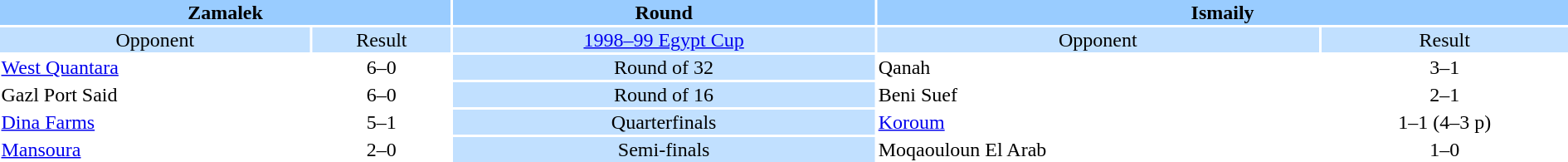<table style="width:100%; text-align:center;">
<tr style="vertical-align:top; background:#9cf;">
<th colspan=2 style="width:1*">Zamalek</th>
<th><strong>Round</strong></th>
<th colspan=2 style="width:1*">Ismaily</th>
</tr>
<tr style="vertical-align:top; background:#c1e0ff;">
<td>Opponent</td>
<td>Result</td>
<td><a href='#'>1998–99 Egypt Cup</a></td>
<td>Opponent</td>
<td>Result</td>
</tr>
<tr>
<td align=left><a href='#'>West Quantara</a></td>
<td>6–0</td>
<td style="background:#c1e0ff;">Round of 32</td>
<td align=left>Qanah</td>
<td>3–1</td>
</tr>
<tr>
<td align=left>Gazl Port Said</td>
<td>6–0</td>
<td style="background:#c1e0ff;">Round of 16</td>
<td align=left>Beni Suef</td>
<td>2–1</td>
</tr>
<tr>
<td align=left><a href='#'>Dina Farms</a></td>
<td>5–1</td>
<td style="background:#c1e0ff;">Quarterfinals</td>
<td align=left><a href='#'>Koroum</a></td>
<td>1–1 (4–3 p)</td>
</tr>
<tr>
<td align=left><a href='#'>Mansoura</a></td>
<td>2–0</td>
<td style="background:#c1e0ff;">Semi-finals</td>
<td align=left>Moqaouloun El Arab</td>
<td>1–0</td>
</tr>
</table>
